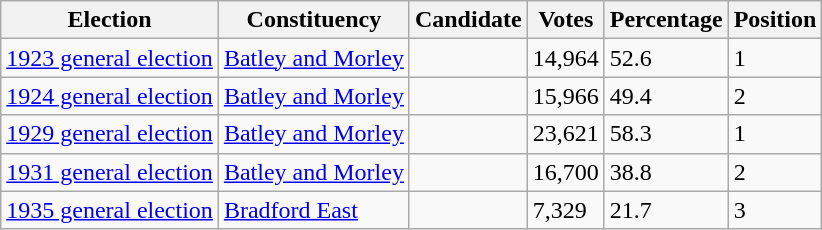<table class="wikitable sortable">
<tr>
<th>Election</th>
<th>Constituency</th>
<th>Candidate</th>
<th>Votes</th>
<th>Percentage</th>
<th>Position</th>
</tr>
<tr>
<td><a href='#'>1923 general election</a></td>
<td><a href='#'>Batley and Morley</a></td>
<td></td>
<td>14,964</td>
<td>52.6</td>
<td>1</td>
</tr>
<tr>
<td><a href='#'>1924 general election</a></td>
<td><a href='#'>Batley and Morley</a></td>
<td></td>
<td>15,966</td>
<td>49.4</td>
<td>2</td>
</tr>
<tr>
<td><a href='#'>1929 general election</a></td>
<td><a href='#'>Batley and Morley</a></td>
<td></td>
<td>23,621</td>
<td>58.3</td>
<td>1</td>
</tr>
<tr>
<td><a href='#'>1931 general election</a></td>
<td><a href='#'>Batley and Morley</a></td>
<td></td>
<td>16,700</td>
<td>38.8</td>
<td>2</td>
</tr>
<tr>
<td><a href='#'>1935 general election</a></td>
<td><a href='#'>Bradford East</a></td>
<td></td>
<td>7,329</td>
<td>21.7</td>
<td>3</td>
</tr>
</table>
